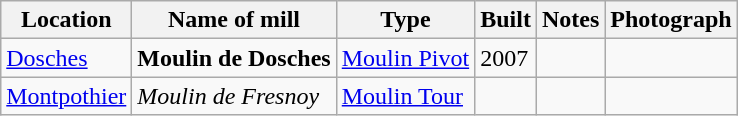<table class="wikitable">
<tr>
<th>Location</th>
<th>Name of mill</th>
<th>Type</th>
<th>Built</th>
<th>Notes</th>
<th>Photograph</th>
</tr>
<tr>
<td><a href='#'>Dosches</a></td>
<td><strong>Moulin de Dosches</strong></td>
<td><a href='#'>Moulin Pivot</a></td>
<td>2007</td>
<td><br> </td>
<td></td>
</tr>
<tr>
<td><a href='#'>Montpothier</a></td>
<td><em>Moulin de Fresnoy</em></td>
<td><a href='#'>Moulin Tour</a></td>
<td></td>
<td> </td>
<td></td>
</tr>
</table>
